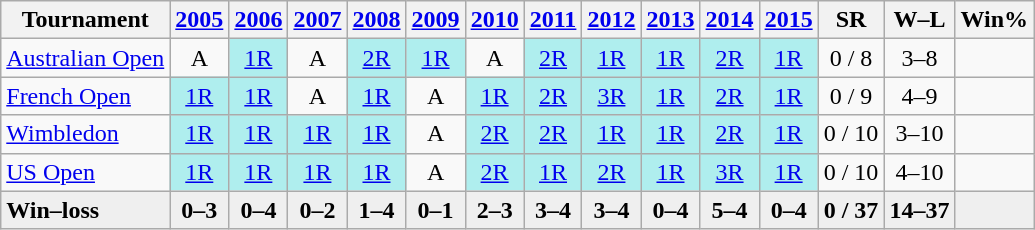<table class=wikitable style=text-align:center;>
<tr>
<th>Tournament</th>
<th><a href='#'>2005</a></th>
<th><a href='#'>2006</a></th>
<th><a href='#'>2007</a></th>
<th><a href='#'>2008</a></th>
<th><a href='#'>2009</a></th>
<th><a href='#'>2010</a></th>
<th><a href='#'>2011</a></th>
<th><a href='#'>2012</a></th>
<th><a href='#'>2013</a></th>
<th><a href='#'>2014</a></th>
<th><a href='#'>2015</a></th>
<th>SR</th>
<th>W–L</th>
<th>Win%</th>
</tr>
<tr>
<td align=left><a href='#'>Australian Open</a></td>
<td>A</td>
<td bgcolor=afeeee><a href='#'>1R</a></td>
<td>A</td>
<td bgcolor=afeeee><a href='#'>2R</a></td>
<td bgcolor=afeeee><a href='#'>1R</a></td>
<td>A</td>
<td bgcolor=afeeee><a href='#'>2R</a></td>
<td bgcolor=afeeee><a href='#'>1R</a></td>
<td bgcolor=afeeee><a href='#'>1R</a></td>
<td bgcolor=afeeee><a href='#'>2R</a></td>
<td bgcolor=afeeee><a href='#'>1R</a></td>
<td>0 / 8</td>
<td>3–8</td>
<td></td>
</tr>
<tr>
<td align=left><a href='#'>French Open</a></td>
<td bgcolor=afeeee><a href='#'>1R</a></td>
<td bgcolor=afeeee><a href='#'>1R</a></td>
<td>A</td>
<td bgcolor=afeeee><a href='#'>1R</a></td>
<td>A</td>
<td bgcolor=afeeee><a href='#'>1R</a></td>
<td bgcolor=afeeee><a href='#'>2R</a></td>
<td bgcolor=afeeee><a href='#'>3R</a></td>
<td bgcolor=afeeee><a href='#'>1R</a></td>
<td bgcolor=afeeee><a href='#'>2R</a></td>
<td bgcolor=afeeee><a href='#'>1R</a></td>
<td>0 / 9</td>
<td>4–9</td>
<td></td>
</tr>
<tr>
<td align=left><a href='#'>Wimbledon</a></td>
<td bgcolor=afeeee><a href='#'>1R</a></td>
<td bgcolor=afeeee><a href='#'>1R</a></td>
<td bgcolor=afeeee><a href='#'>1R</a></td>
<td bgcolor=afeeee><a href='#'>1R</a></td>
<td>A</td>
<td bgcolor=afeeee><a href='#'>2R</a></td>
<td bgcolor=afeeee><a href='#'>2R</a></td>
<td bgcolor=afeeee><a href='#'>1R</a></td>
<td bgcolor=afeeee><a href='#'>1R</a></td>
<td bgcolor=afeeee><a href='#'>2R</a></td>
<td bgcolor=afeeee><a href='#'>1R</a></td>
<td>0 / 10</td>
<td>3–10</td>
<td></td>
</tr>
<tr>
<td align=left><a href='#'>US Open</a></td>
<td bgcolor=afeeee><a href='#'>1R</a></td>
<td bgcolor=afeeee><a href='#'>1R</a></td>
<td bgcolor=afeeee><a href='#'>1R</a></td>
<td bgcolor=afeeee><a href='#'>1R</a></td>
<td>A</td>
<td bgcolor=afeeee><a href='#'>2R</a></td>
<td bgcolor=afeeee><a href='#'>1R</a></td>
<td bgcolor=afeeee><a href='#'>2R</a></td>
<td bgcolor=afeeee><a href='#'>1R</a></td>
<td bgcolor=afeeee><a href='#'>3R</a></td>
<td bgcolor=afeeee><a href='#'>1R</a></td>
<td>0 / 10</td>
<td>4–10</td>
<td></td>
</tr>
<tr style=background:#efefef;font-weight:bold>
<td style="text-align:left">Win–loss</td>
<td>0–3</td>
<td>0–4</td>
<td>0–2</td>
<td>1–4</td>
<td>0–1</td>
<td>2–3</td>
<td>3–4</td>
<td>3–4</td>
<td>0–4</td>
<td>5–4</td>
<td>0–4</td>
<td>0 / 37</td>
<td>14–37</td>
<td></td>
</tr>
</table>
